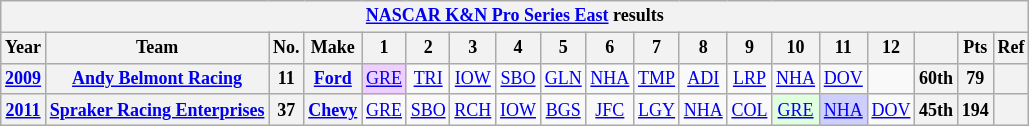<table class="wikitable" style="text-align:center; font-size:75%">
<tr>
<th colspan=19><a href='#'>NASCAR K&N Pro Series East</a> results</th>
</tr>
<tr>
<th>Year</th>
<th>Team</th>
<th>No.</th>
<th>Make</th>
<th>1</th>
<th>2</th>
<th>3</th>
<th>4</th>
<th>5</th>
<th>6</th>
<th>7</th>
<th>8</th>
<th>9</th>
<th>10</th>
<th>11</th>
<th>12</th>
<th></th>
<th>Pts</th>
<th>Ref</th>
</tr>
<tr>
<th><a href='#'>2009</a></th>
<th><a href='#'>Andy Belmont Racing</a></th>
<th>11</th>
<th><a href='#'>Ford</a></th>
<td style="background:#EFCFFF;"><a href='#'>GRE</a><br></td>
<td><a href='#'>TRI</a></td>
<td><a href='#'>IOW</a></td>
<td><a href='#'>SBO</a></td>
<td><a href='#'>GLN</a></td>
<td><a href='#'>NHA</a></td>
<td><a href='#'>TMP</a></td>
<td><a href='#'>ADI</a></td>
<td><a href='#'>LRP</a></td>
<td><a href='#'>NHA</a></td>
<td><a href='#'>DOV</a></td>
<td></td>
<th>60th</th>
<th>79</th>
<th></th>
</tr>
<tr>
<th><a href='#'>2011</a></th>
<th><a href='#'>Spraker Racing Enterprises</a></th>
<th>37</th>
<th><a href='#'>Chevy</a></th>
<td><a href='#'>GRE</a></td>
<td><a href='#'>SBO</a></td>
<td><a href='#'>RCH</a></td>
<td><a href='#'>IOW</a></td>
<td><a href='#'>BGS</a></td>
<td><a href='#'>JFC</a></td>
<td><a href='#'>LGY</a></td>
<td><a href='#'>NHA</a></td>
<td><a href='#'>COL</a></td>
<td style="background:#DFFFDF;"><a href='#'>GRE</a><br></td>
<td style="background:#CFCFFF;"><a href='#'>NHA</a><br></td>
<td><a href='#'>DOV</a></td>
<th>45th</th>
<th>194</th>
<th></th>
</tr>
</table>
